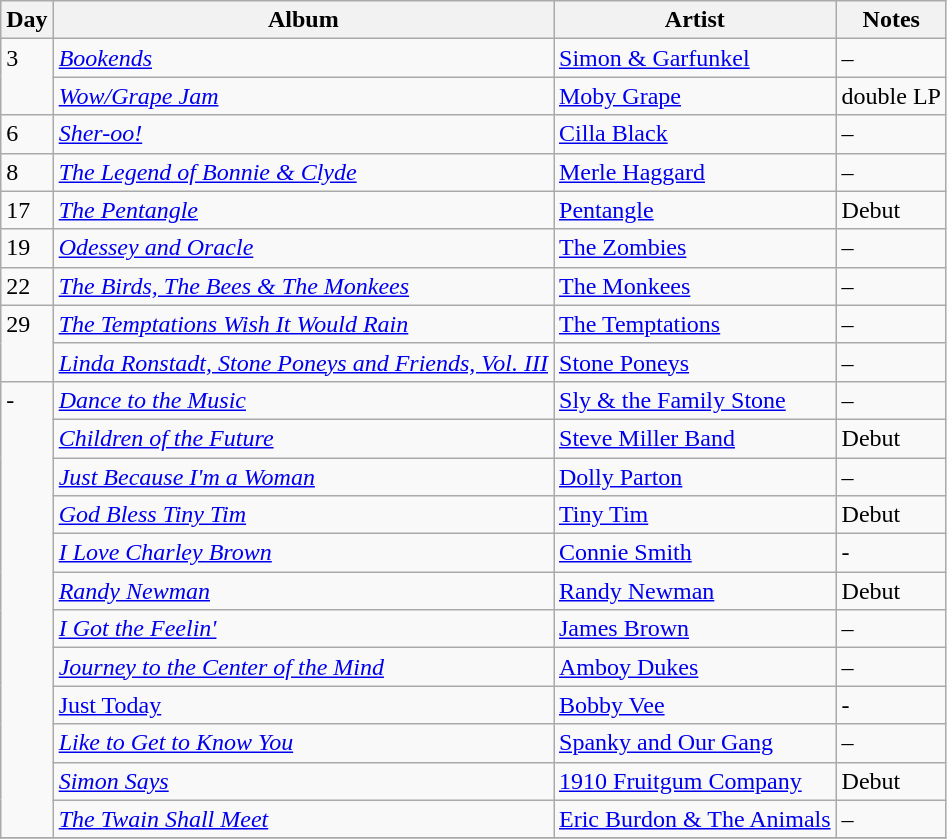<table class="wikitable">
<tr>
<th>Day</th>
<th>Album</th>
<th>Artist</th>
<th>Notes</th>
</tr>
<tr>
<td rowspan="2" valign="top">3</td>
<td><em><a href='#'>Bookends</a></em></td>
<td><a href='#'>Simon & Garfunkel</a></td>
<td>–</td>
</tr>
<tr>
<td><em><a href='#'>Wow/Grape Jam</a></em></td>
<td><a href='#'>Moby Grape</a></td>
<td>double LP</td>
</tr>
<tr>
<td rowspan="1" valign="top">6</td>
<td><em><a href='#'>Sher-oo!</a></em></td>
<td><a href='#'>Cilla Black</a></td>
<td>–</td>
</tr>
<tr>
<td rowspan="1" valign="top">8</td>
<td><em><a href='#'>The Legend of Bonnie & Clyde</a></em></td>
<td><a href='#'>Merle Haggard</a></td>
<td>–</td>
</tr>
<tr>
<td rowspan="1" valign="top">17</td>
<td><em><a href='#'>The Pentangle</a></em></td>
<td><a href='#'>Pentangle</a></td>
<td>Debut</td>
</tr>
<tr>
<td rowspan="1" valign="top">19</td>
<td><em><a href='#'>Odessey and Oracle</a></em></td>
<td><a href='#'>The Zombies</a></td>
<td>–</td>
</tr>
<tr>
<td rowspan="1" valign="top">22</td>
<td><em><a href='#'>The Birds, The Bees & The Monkees</a></em></td>
<td><a href='#'>The Monkees</a></td>
<td>–</td>
</tr>
<tr>
<td rowspan="2" valign="top">29</td>
<td><em><a href='#'>The Temptations Wish It Would Rain</a></em></td>
<td><a href='#'>The Temptations</a></td>
<td>–</td>
</tr>
<tr>
<td><em><a href='#'>Linda Ronstadt, Stone Poneys and Friends, Vol. III</a></em></td>
<td><a href='#'>Stone Poneys</a></td>
<td>–</td>
</tr>
<tr>
<td rowspan="12" valign="top">-</td>
<td><em><a href='#'>Dance to the Music</a></em></td>
<td><a href='#'>Sly & the Family Stone</a></td>
<td>–</td>
</tr>
<tr>
<td><em><a href='#'>Children of the Future</a></em></td>
<td><a href='#'>Steve Miller Band</a></td>
<td>Debut</td>
</tr>
<tr>
<td><em><a href='#'>Just Because I'm a Woman</a></em></td>
<td><a href='#'>Dolly Parton</a></td>
<td>–</td>
</tr>
<tr>
<td><em><a href='#'>God Bless Tiny Tim</a></em></td>
<td><a href='#'>Tiny Tim</a></td>
<td>Debut</td>
</tr>
<tr>
<td><em><a href='#'>I Love Charley Brown</a></em></td>
<td><a href='#'>Connie Smith</a></td>
<td>-</td>
</tr>
<tr>
<td><em><a href='#'>Randy Newman</a></em></td>
<td><a href='#'>Randy Newman</a></td>
<td>Debut</td>
</tr>
<tr>
<td><em><a href='#'>I Got the Feelin'</a></em></td>
<td><a href='#'>James Brown</a></td>
<td>–</td>
</tr>
<tr>
<td><em><a href='#'>Journey to the Center of the Mind</a></em></td>
<td><a href='#'>Amboy Dukes</a></td>
<td>–</td>
</tr>
<tr>
<td><a href='#'>Just Today</a></td>
<td><a href='#'>Bobby Vee</a></td>
<td>-</td>
</tr>
<tr>
<td><em><a href='#'>Like to Get to Know You</a></em></td>
<td><a href='#'>Spanky and Our Gang</a></td>
<td>–</td>
</tr>
<tr>
<td><em><a href='#'>Simon Says</a></em></td>
<td><a href='#'>1910 Fruitgum Company</a></td>
<td>Debut</td>
</tr>
<tr>
<td><em><a href='#'>The Twain Shall Meet</a></em></td>
<td><a href='#'>Eric Burdon & The Animals</a></td>
<td>–</td>
</tr>
<tr>
</tr>
</table>
